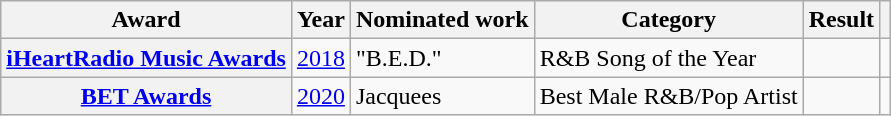<table class="wikitable sortable plainrowheaders">
<tr>
<th scope="col">Award</th>
<th scope="col">Year</th>
<th scope="col">Nominated work</th>
<th scope="col">Category</th>
<th scope="col">Result</th>
<th scope="col" class="unsortable"></th>
</tr>
<tr>
<th scope="row"><a href='#'>iHeartRadio Music Awards</a></th>
<td><a href='#'>2018</a></td>
<td>"B.E.D."</td>
<td>R&B Song of the Year</td>
<td></td>
<td></td>
</tr>
<tr>
<th scope="row"><a href='#'>BET Awards</a></th>
<td><a href='#'>2020</a></td>
<td>Jacquees</td>
<td>Best Male R&B/Pop Artist</td>
<td></td>
<td></td>
</tr>
</table>
